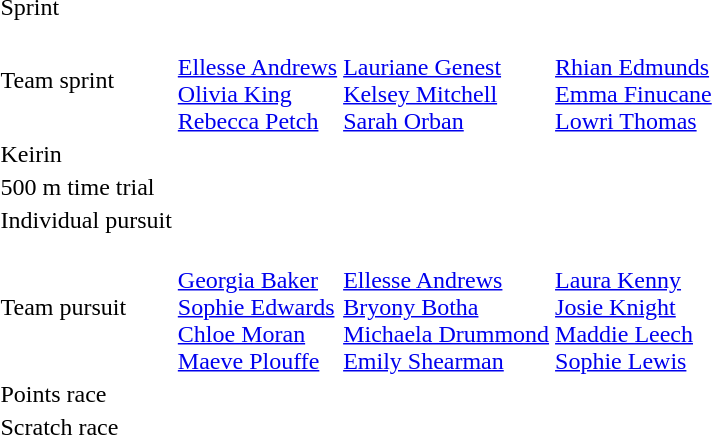<table>
<tr>
<td>Sprint<br></td>
<td></td>
<td></td>
<td></td>
</tr>
<tr>
<td>Team sprint<br></td>
<td><br><a href='#'>Ellesse Andrews</a><br><a href='#'>Olivia King</a><br><a href='#'>Rebecca Petch</a></td>
<td><br><a href='#'>Lauriane Genest</a><br><a href='#'>Kelsey Mitchell</a><br><a href='#'>Sarah Orban</a></td>
<td><br><a href='#'>Rhian Edmunds</a><br><a href='#'>Emma Finucane</a><br><a href='#'>Lowri Thomas</a></td>
</tr>
<tr>
<td>Keirin<br></td>
<td></td>
<td></td>
<td></td>
</tr>
<tr>
<td>500 m time trial<br></td>
<td></td>
<td></td>
<td></td>
</tr>
<tr>
<td>Individual pursuit<br></td>
<td></td>
<td></td>
<td></td>
</tr>
<tr>
<td>Team pursuit<br></td>
<td><br><a href='#'>Georgia Baker</a><br><a href='#'>Sophie Edwards</a><br><a href='#'>Chloe Moran</a><br><a href='#'>Maeve Plouffe</a></td>
<td><br><a href='#'>Ellesse Andrews</a><br><a href='#'>Bryony Botha</a><br><a href='#'>Michaela Drummond</a><br><a href='#'>Emily Shearman</a></td>
<td><br><a href='#'>Laura Kenny</a><br><a href='#'>Josie Knight</a><br><a href='#'>Maddie Leech</a><br><a href='#'>Sophie Lewis</a></td>
</tr>
<tr>
<td>Points race<br></td>
<td></td>
<td></td>
<td></td>
</tr>
<tr>
<td>Scratch race<br></td>
<td></td>
<td></td>
<td></td>
</tr>
</table>
